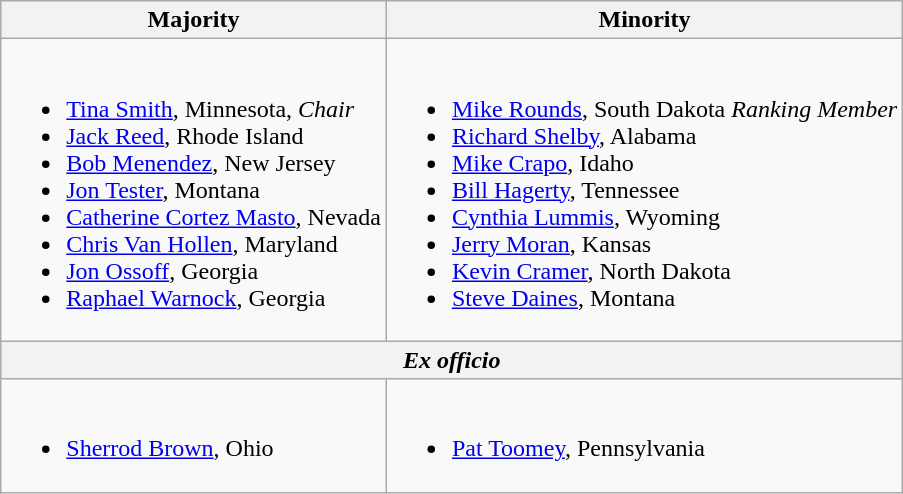<table class="wikitable">
<tr>
<th>Majority</th>
<th>Minority</th>
</tr>
<tr>
<td><br><ul><li><a href='#'>Tina Smith</a>, Minnesota, <em>Chair</em></li><li><a href='#'>Jack Reed</a>, Rhode Island</li><li><a href='#'>Bob Menendez</a>, New Jersey</li><li><a href='#'>Jon Tester</a>, Montana</li><li><a href='#'>Catherine Cortez Masto</a>, Nevada</li><li><a href='#'>Chris Van Hollen</a>, Maryland</li><li><a href='#'>Jon Ossoff</a>, Georgia</li><li><a href='#'>Raphael Warnock</a>, Georgia</li></ul></td>
<td><br><ul><li><a href='#'>Mike Rounds</a>, South Dakota <em>Ranking Member</em></li><li><a href='#'>Richard Shelby</a>, Alabama</li><li><a href='#'>Mike Crapo</a>, Idaho</li><li><a href='#'>Bill Hagerty</a>, Tennessee</li><li><a href='#'>Cynthia Lummis</a>, Wyoming</li><li><a href='#'>Jerry Moran</a>, Kansas</li><li><a href='#'>Kevin Cramer</a>, North Dakota</li><li><a href='#'>Steve Daines</a>, Montana</li></ul></td>
</tr>
<tr>
<th colspan="2"><em>Ex officio</em></th>
</tr>
<tr>
<td><br><ul><li><a href='#'>Sherrod Brown</a>, Ohio</li></ul></td>
<td><br><ul><li><a href='#'>Pat Toomey</a>, Pennsylvania</li></ul></td>
</tr>
</table>
